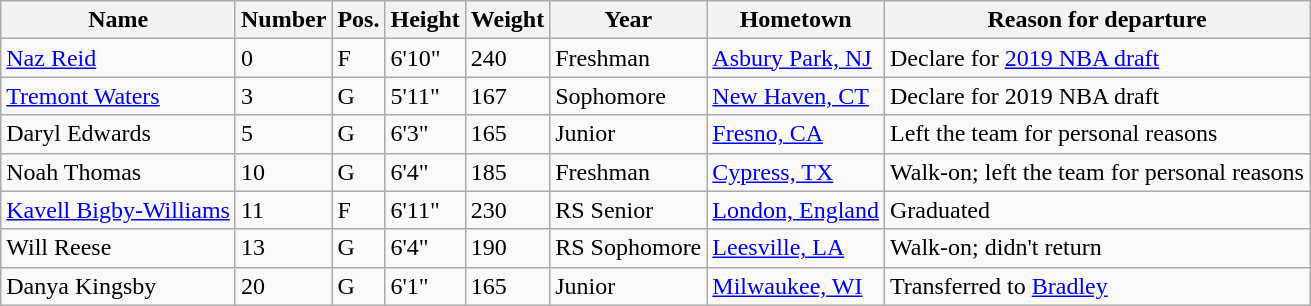<table class="wikitable sortable" border="1">
<tr>
<th>Name</th>
<th>Number</th>
<th>Pos.</th>
<th>Height</th>
<th>Weight</th>
<th>Year</th>
<th>Hometown</th>
<th class="unsortable">Reason for departure</th>
</tr>
<tr>
<td><a href='#'>Naz Reid</a></td>
<td>0</td>
<td>F</td>
<td>6'10"</td>
<td>240</td>
<td>Freshman</td>
<td><a href='#'>Asbury Park, NJ</a></td>
<td>Declare for <a href='#'>2019 NBA draft</a></td>
</tr>
<tr>
<td><a href='#'>Tremont Waters</a></td>
<td>3</td>
<td>G</td>
<td>5'11"</td>
<td>167</td>
<td>Sophomore</td>
<td><a href='#'>New Haven, CT</a></td>
<td>Declare for 2019 NBA draft</td>
</tr>
<tr>
<td>Daryl Edwards</td>
<td>5</td>
<td>G</td>
<td>6'3"</td>
<td>165</td>
<td>Junior</td>
<td><a href='#'>Fresno, CA</a></td>
<td>Left the team for personal reasons</td>
</tr>
<tr>
<td>Noah Thomas</td>
<td>10</td>
<td>G</td>
<td>6'4"</td>
<td>185</td>
<td>Freshman</td>
<td><a href='#'>Cypress, TX</a></td>
<td>Walk-on; left the team for personal reasons</td>
</tr>
<tr>
<td><a href='#'>Kavell Bigby-Williams</a></td>
<td>11</td>
<td>F</td>
<td>6'11"</td>
<td>230</td>
<td>RS Senior</td>
<td><a href='#'>London, England</a></td>
<td>Graduated</td>
</tr>
<tr>
<td>Will Reese</td>
<td>13</td>
<td>G</td>
<td>6'4"</td>
<td>190</td>
<td>RS Sophomore</td>
<td><a href='#'>Leesville, LA</a></td>
<td>Walk-on; didn't return</td>
</tr>
<tr>
<td>Danya Kingsby</td>
<td>20</td>
<td>G</td>
<td>6'1"</td>
<td>165</td>
<td>Junior</td>
<td><a href='#'>Milwaukee, WI</a></td>
<td>Transferred to <a href='#'>Bradley</a></td>
</tr>
</table>
